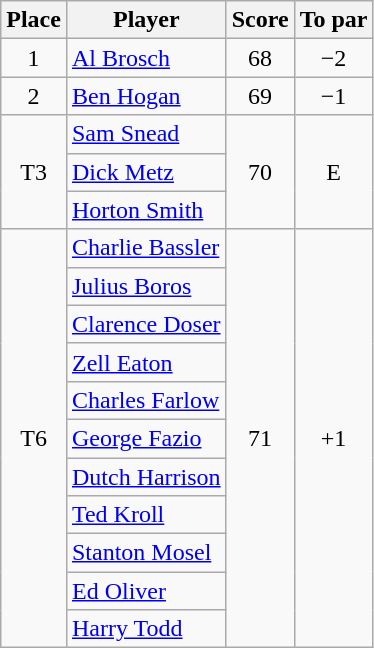<table class=wikitable>
<tr>
<th>Place</th>
<th>Player</th>
<th>Score</th>
<th>To par</th>
</tr>
<tr>
<td align=center>1</td>
<td> <a href='#'>Al Brosch</a></td>
<td align=center>68</td>
<td align=center>−2</td>
</tr>
<tr>
<td align=center>2</td>
<td> <a href='#'>Ben Hogan</a></td>
<td align=center>69</td>
<td align=center>−1</td>
</tr>
<tr>
<td rowspan=3 align=center>T3</td>
<td> <a href='#'>Sam Snead</a></td>
<td rowspan=3 align=center>70</td>
<td rowspan=3 align=center>E</td>
</tr>
<tr>
<td> <a href='#'>Dick Metz</a></td>
</tr>
<tr>
<td> <a href='#'>Horton Smith</a></td>
</tr>
<tr>
<td rowspan=11 align=center>T6</td>
<td> <a href='#'>Charlie Bassler</a></td>
<td rowspan=11 align=center>71</td>
<td rowspan=11 align=center>+1</td>
</tr>
<tr>
<td> <a href='#'>Julius Boros</a></td>
</tr>
<tr>
<td> <a href='#'>Clarence Doser</a></td>
</tr>
<tr>
<td> <a href='#'>Zell Eaton</a></td>
</tr>
<tr>
<td> <a href='#'>Charles Farlow</a></td>
</tr>
<tr>
<td> <a href='#'>George Fazio</a></td>
</tr>
<tr>
<td> <a href='#'>Dutch Harrison</a></td>
</tr>
<tr>
<td> <a href='#'>Ted Kroll</a></td>
</tr>
<tr>
<td> <a href='#'>Stanton Mosel</a></td>
</tr>
<tr>
<td> <a href='#'>Ed Oliver</a></td>
</tr>
<tr>
<td> <a href='#'>Harry Todd</a></td>
</tr>
</table>
